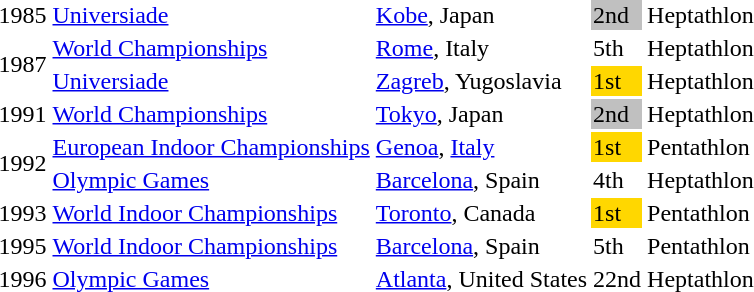<table>
<tr>
<td>1985</td>
<td><a href='#'>Universiade</a></td>
<td><a href='#'>Kobe</a>, Japan</td>
<td bgcolor="silver">2nd</td>
<td>Heptathlon</td>
</tr>
<tr>
<td rowspan=2>1987</td>
<td><a href='#'>World Championships</a></td>
<td><a href='#'>Rome</a>, Italy</td>
<td>5th</td>
<td>Heptathlon</td>
</tr>
<tr>
<td><a href='#'>Universiade</a></td>
<td><a href='#'>Zagreb</a>, Yugoslavia</td>
<td bgcolor="gold">1st</td>
<td>Heptathlon</td>
</tr>
<tr>
<td>1991</td>
<td><a href='#'>World Championships</a></td>
<td><a href='#'>Tokyo</a>, Japan</td>
<td bgcolor="silver">2nd</td>
<td>Heptathlon</td>
</tr>
<tr>
<td rowspan=2>1992</td>
<td><a href='#'>European Indoor Championships</a></td>
<td><a href='#'>Genoa</a>, <a href='#'>Italy</a></td>
<td bgcolor="gold">1st</td>
<td>Pentathlon</td>
</tr>
<tr>
<td><a href='#'>Olympic Games</a></td>
<td><a href='#'>Barcelona</a>, Spain</td>
<td>4th</td>
<td>Heptathlon</td>
</tr>
<tr>
<td>1993</td>
<td><a href='#'>World Indoor Championships</a></td>
<td><a href='#'>Toronto</a>, Canada</td>
<td bgcolor="gold">1st</td>
<td>Pentathlon</td>
</tr>
<tr>
<td>1995</td>
<td><a href='#'>World Indoor Championships</a></td>
<td><a href='#'>Barcelona</a>, Spain</td>
<td>5th</td>
<td>Pentathlon</td>
</tr>
<tr>
<td>1996</td>
<td><a href='#'>Olympic Games</a></td>
<td><a href='#'>Atlanta</a>, United States</td>
<td>22nd</td>
<td>Heptathlon</td>
</tr>
</table>
